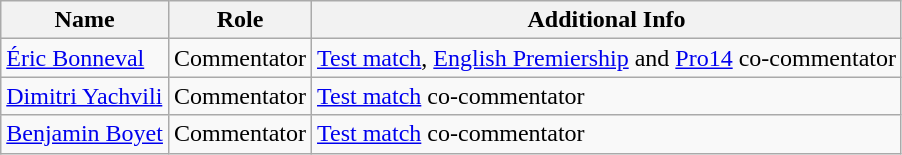<table class="wikitable">
<tr>
<th>Name</th>
<th>Role</th>
<th>Additional Info</th>
</tr>
<tr>
<td><a href='#'>Éric Bonneval</a></td>
<td>Commentator</td>
<td><a href='#'>Test match</a>, <a href='#'>English Premiership</a> and <a href='#'>Pro14</a> co-commentator</td>
</tr>
<tr>
<td><a href='#'>Dimitri Yachvili</a></td>
<td>Commentator</td>
<td><a href='#'>Test match</a> co-commentator</td>
</tr>
<tr>
<td><a href='#'>Benjamin Boyet</a></td>
<td>Commentator</td>
<td><a href='#'>Test match</a> co-commentator</td>
</tr>
</table>
